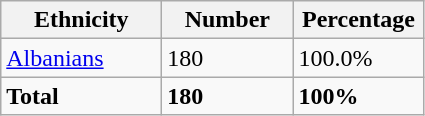<table class="wikitable">
<tr>
<th width="100px">Ethnicity</th>
<th width="80px">Number</th>
<th width="80px">Percentage</th>
</tr>
<tr>
<td><a href='#'>Albanians</a></td>
<td>180</td>
<td>100.0%</td>
</tr>
<tr>
<td><strong>Total</strong></td>
<td><strong>180</strong></td>
<td><strong>100%</strong></td>
</tr>
</table>
